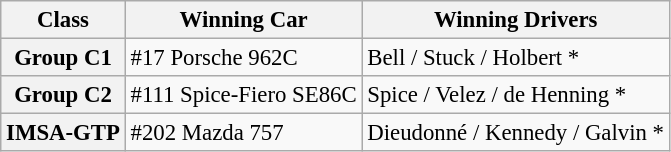<table class="wikitable" style="font-size: 95%">
<tr>
<th>Class</th>
<th>Winning Car</th>
<th>Winning Drivers</th>
</tr>
<tr>
<th>Group C1</th>
<td>#17 Porsche 962C</td>
<td>Bell / Stuck / Holbert *</td>
</tr>
<tr>
<th>Group C2</th>
<td>#111 Spice-Fiero SE86C</td>
<td>Spice / Velez / de Henning *</td>
</tr>
<tr>
<th>IMSA-GTP</th>
<td>#202 Mazda 757</td>
<td>Dieudonné / Kennedy / Galvin *</td>
</tr>
</table>
